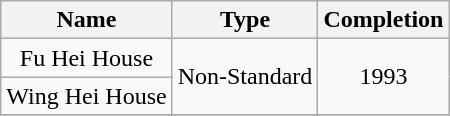<table class="wikitable" style="text-align: center">
<tr>
<th>Name</th>
<th>Type</th>
<th>Completion</th>
</tr>
<tr>
<td>Fu Hei House</td>
<td rowspan="2">Non-Standard</td>
<td rowspan="2">1993</td>
</tr>
<tr>
<td>Wing Hei House</td>
</tr>
<tr>
</tr>
</table>
